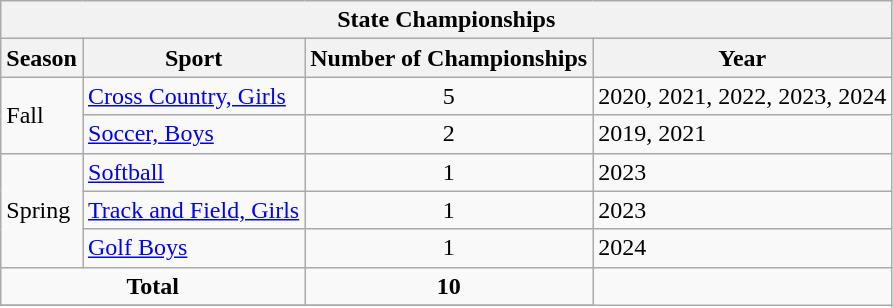<table class="wikitable">
<tr>
<th colspan="4">State Championships</th>
</tr>
<tr>
<th>Season</th>
<th>Sport</th>
<th>Number of Championships</th>
<th>Year</th>
</tr>
<tr>
<td rowspan="2">Fall</td>
<td><a href='#'>Cross Country, Girls</a></td>
<td align="center">5</td>
<td>2020, 2021, 2022, 2023, 2024</td>
</tr>
<tr>
<td><a href='#'>Soccer, Boys</a></td>
<td align="center">2</td>
<td>2019, 2021</td>
</tr>
<tr>
<td rowspan="3">Spring</td>
<td><a href='#'>Softball</a></td>
<td align="center">1</td>
<td>2023</td>
</tr>
<tr>
<td><a href='#'>Track and Field, Girls</a></td>
<td align="center">1</td>
<td>2023</td>
</tr>
<tr>
<td><a href='#'>Golf Boys</a></td>
<td align="center">1</td>
<td>2024</td>
</tr>
<tr>
<td align="center" colspan="2"><strong>Total</strong></td>
<td align="center"><strong>10</strong></td>
</tr>
<tr>
</tr>
</table>
